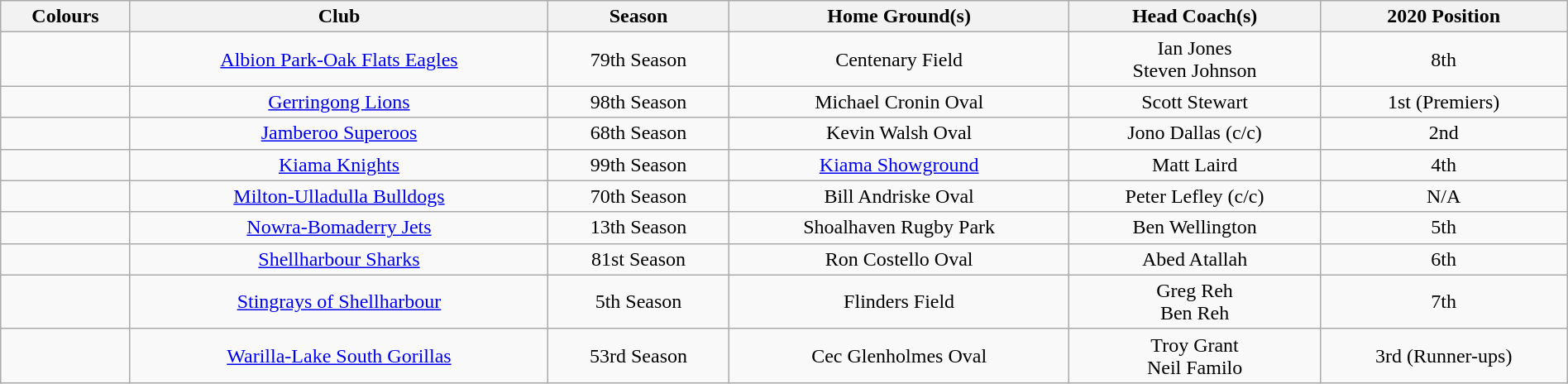<table class="wikitable" style="width:100%; text-align:center;">
<tr>
<th>Colours</th>
<th>Club</th>
<th>Season</th>
<th>Home Ground(s)</th>
<th>Head Coach(s)</th>
<th>2020 Position</th>
</tr>
<tr>
<td></td>
<td><a href='#'>Albion Park-Oak Flats Eagles</a></td>
<td>79th Season</td>
<td>Centenary Field</td>
<td>Ian Jones<br>Steven Johnson</td>
<td>8th</td>
</tr>
<tr>
<td></td>
<td><a href='#'>Gerringong Lions</a></td>
<td>98th Season</td>
<td>Michael Cronin Oval</td>
<td>Scott Stewart</td>
<td>1st (Premiers)</td>
</tr>
<tr>
<td></td>
<td><a href='#'>Jamberoo Superoos</a></td>
<td>68th Season</td>
<td>Kevin Walsh Oval</td>
<td>Jono Dallas (c/c)</td>
<td>2nd</td>
</tr>
<tr>
<td></td>
<td><a href='#'>Kiama Knights</a></td>
<td>99th Season</td>
<td><a href='#'>Kiama Showground</a></td>
<td>Matt Laird</td>
<td>4th</td>
</tr>
<tr>
<td></td>
<td><a href='#'>Milton-Ulladulla Bulldogs</a></td>
<td>70th Season</td>
<td>Bill Andriske Oval</td>
<td>Peter Lefley (c/c)</td>
<td>N/A</td>
</tr>
<tr>
<td></td>
<td><a href='#'>Nowra-Bomaderry Jets</a></td>
<td>13th Season</td>
<td>Shoalhaven Rugby Park</td>
<td>Ben Wellington</td>
<td>5th</td>
</tr>
<tr>
<td></td>
<td><a href='#'>Shellharbour Sharks</a></td>
<td>81st Season</td>
<td>Ron Costello Oval</td>
<td>Abed Atallah</td>
<td>6th</td>
</tr>
<tr>
<td></td>
<td><a href='#'>Stingrays of Shellharbour</a></td>
<td>5th Season</td>
<td>Flinders Field</td>
<td>Greg Reh<br>Ben Reh</td>
<td>7th</td>
</tr>
<tr>
<td></td>
<td><a href='#'>Warilla-Lake South Gorillas</a></td>
<td>53rd Season</td>
<td>Cec Glenholmes Oval</td>
<td>Troy Grant<br>Neil Familo</td>
<td>3rd (Runner-ups)</td>
</tr>
</table>
